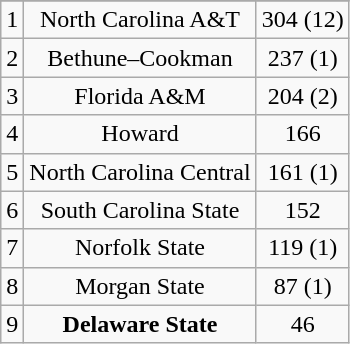<table class="wikitable">
<tr align="center">
</tr>
<tr align="center">
<td>1</td>
<td>North Carolina A&T</td>
<td>304 (12)</td>
</tr>
<tr align="center">
<td>2</td>
<td>Bethune–Cookman</td>
<td>237 (1)</td>
</tr>
<tr align="center">
<td>3</td>
<td>Florida A&M</td>
<td>204 (2)</td>
</tr>
<tr align="center">
<td>4</td>
<td>Howard</td>
<td>166</td>
</tr>
<tr align="center">
<td>5</td>
<td>North Carolina Central</td>
<td>161 (1)</td>
</tr>
<tr align="center">
<td>6</td>
<td>South Carolina State</td>
<td>152</td>
</tr>
<tr align="center">
<td>7</td>
<td>Norfolk State</td>
<td>119 (1)</td>
</tr>
<tr align="center">
<td>8</td>
<td>Morgan State</td>
<td>87 (1)</td>
</tr>
<tr align="center">
<td>9</td>
<td><strong>Delaware State</strong></td>
<td>46</td>
</tr>
</table>
